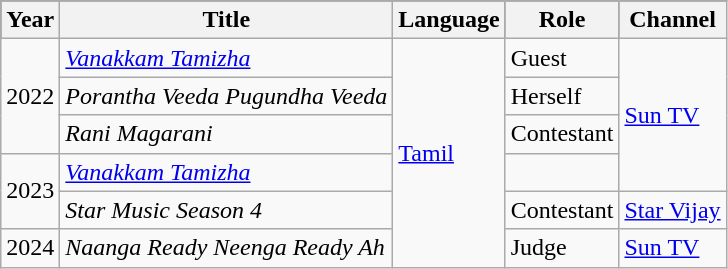<table class="wikitable sortable">
<tr style="background:#000;">
<th>Year</th>
<th>Title</th>
<th>Language</th>
<th>Role</th>
<th>Channel</th>
</tr>
<tr>
<td rowspan="3">2022</td>
<td><em><a href='#'>Vanakkam Tamizha</a></em></td>
<td rowspan="6"><a href='#'>Tamil</a></td>
<td>Guest</td>
<td rowspan="4"><a href='#'>Sun TV</a></td>
</tr>
<tr>
<td><em>Porantha Veeda Pugundha Veeda</em></td>
<td>Herself</td>
</tr>
<tr>
<td><em>Rani Magarani</em></td>
<td>Contestant</td>
</tr>
<tr>
<td rowspan="2">2023</td>
<td><em><a href='#'>Vanakkam Tamizha</a></em></td>
</tr>
<tr>
<td><em>Star Music Season 4</em></td>
<td>Contestant</td>
<td><a href='#'>Star Vijay</a></td>
</tr>
<tr>
<td>2024</td>
<td><em>Naanga Ready Neenga Ready Ah</em></td>
<td>Judge</td>
<td><a href='#'>Sun TV</a></td>
</tr>
</table>
